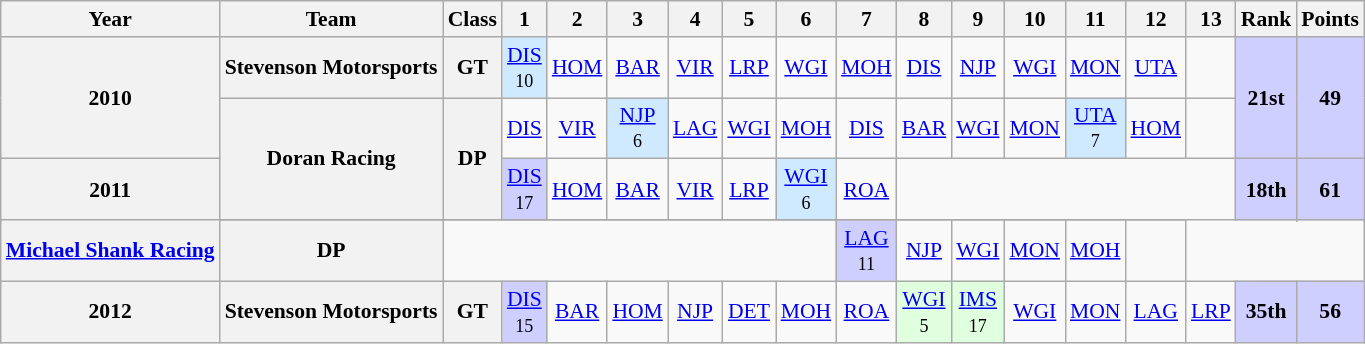<table class="wikitable" style="text-align:center; font-size:90%">
<tr>
<th>Year</th>
<th>Team</th>
<th>Class</th>
<th>1</th>
<th>2</th>
<th>3</th>
<th>4</th>
<th>5</th>
<th>6</th>
<th>7</th>
<th>8</th>
<th>9</th>
<th>10</th>
<th>11</th>
<th>12</th>
<th>13</th>
<th>Rank</th>
<th>Points</th>
</tr>
<tr>
<th rowspan=2>2010</th>
<th>Stevenson Motorsports</th>
<th>GT</th>
<td style="background:#CFEAFF;"><a href='#'>DIS</a><br><small>10</small></td>
<td><a href='#'>HOM</a></td>
<td><a href='#'>BAR</a></td>
<td><a href='#'>VIR</a></td>
<td><a href='#'>LRP</a></td>
<td><a href='#'>WGI</a></td>
<td><a href='#'>MOH</a></td>
<td><a href='#'>DIS</a></td>
<td><a href='#'>NJP</a></td>
<td><a href='#'>WGI</a></td>
<td><a href='#'>MON</a></td>
<td><a href='#'>UTA</a></td>
<td></td>
<th rowspan=2 style="background:#CFCFFF;"><strong>21st</strong></th>
<th rowspan=2 style="background:#CFCFFF;"><strong>49</strong></th>
</tr>
<tr>
<th rowspan=2>Doran Racing</th>
<th rowspan=2>DP</th>
<td><a href='#'>DIS</a></td>
<td><a href='#'>VIR</a></td>
<td style="background:#CFEAFF;"><a href='#'>NJP</a><br><small>6</small></td>
<td><a href='#'>LAG</a></td>
<td><a href='#'>WGI</a></td>
<td><a href='#'>MOH</a></td>
<td><a href='#'>DIS</a></td>
<td><a href='#'>BAR</a></td>
<td><a href='#'>WGI</a></td>
<td><a href='#'>MON</a></td>
<td style="background:#CFEAFF;"><a href='#'>UTA</a><br><small>7</small></td>
<td><a href='#'>HOM</a></td>
<td></td>
</tr>
<tr>
<th rowspan=2>2011</th>
<td style="background:#CFCFFF"><a href='#'>DIS</a><br><small>17</small></td>
<td><a href='#'>HOM</a></td>
<td><a href='#'>BAR</a></td>
<td><a href='#'>VIR</a></td>
<td><a href='#'>LRP</a></td>
<td style="background:#CFEAFF"><a href='#'>WGI</a><br><small>6</small></td>
<td><a href='#'>ROA</a></td>
<td colspan=6></td>
<th rowspan=2 style="background:#CFCFFF;"><strong>18th</strong></th>
<th rowspan=2 style="background:#CFCFFF;"><strong>61</strong></th>
</tr>
<tr>
</tr>
<tr>
<th><a href='#'>Michael Shank Racing</a></th>
<th>DP</th>
<td colspan=7></td>
<td style="background:#CFCFFF"><a href='#'>LAG</a><br><small>11</small></td>
<td><a href='#'>NJP</a></td>
<td><a href='#'>WGI</a></td>
<td><a href='#'>MON</a></td>
<td><a href='#'>MOH</a></td>
<td></td>
</tr>
<tr>
<th>2012</th>
<th>Stevenson Motorsports</th>
<th>GT</th>
<td style="background:#CFCFFF;"><a href='#'>DIS</a> <br><small>15</small></td>
<td><a href='#'>BAR</a></td>
<td><a href='#'>HOM</a></td>
<td><a href='#'>NJP</a></td>
<td><a href='#'>DET</a></td>
<td><a href='#'>MOH</a></td>
<td><a href='#'>ROA</a></td>
<td style="background:#DFFFDF;"><a href='#'>WGI</a><br><small>5</small></td>
<td style="background:#DFFFDF;"><a href='#'>IMS</a><br><small>17</small></td>
<td><a href='#'>WGI</a></td>
<td><a href='#'>MON</a></td>
<td><a href='#'>LAG</a></td>
<td><a href='#'>LRP</a></td>
<th style="background:#CFCFFF;"><strong>35th</strong></th>
<th style="background:#CFCFFF;"><strong>56</strong></th>
</tr>
</table>
